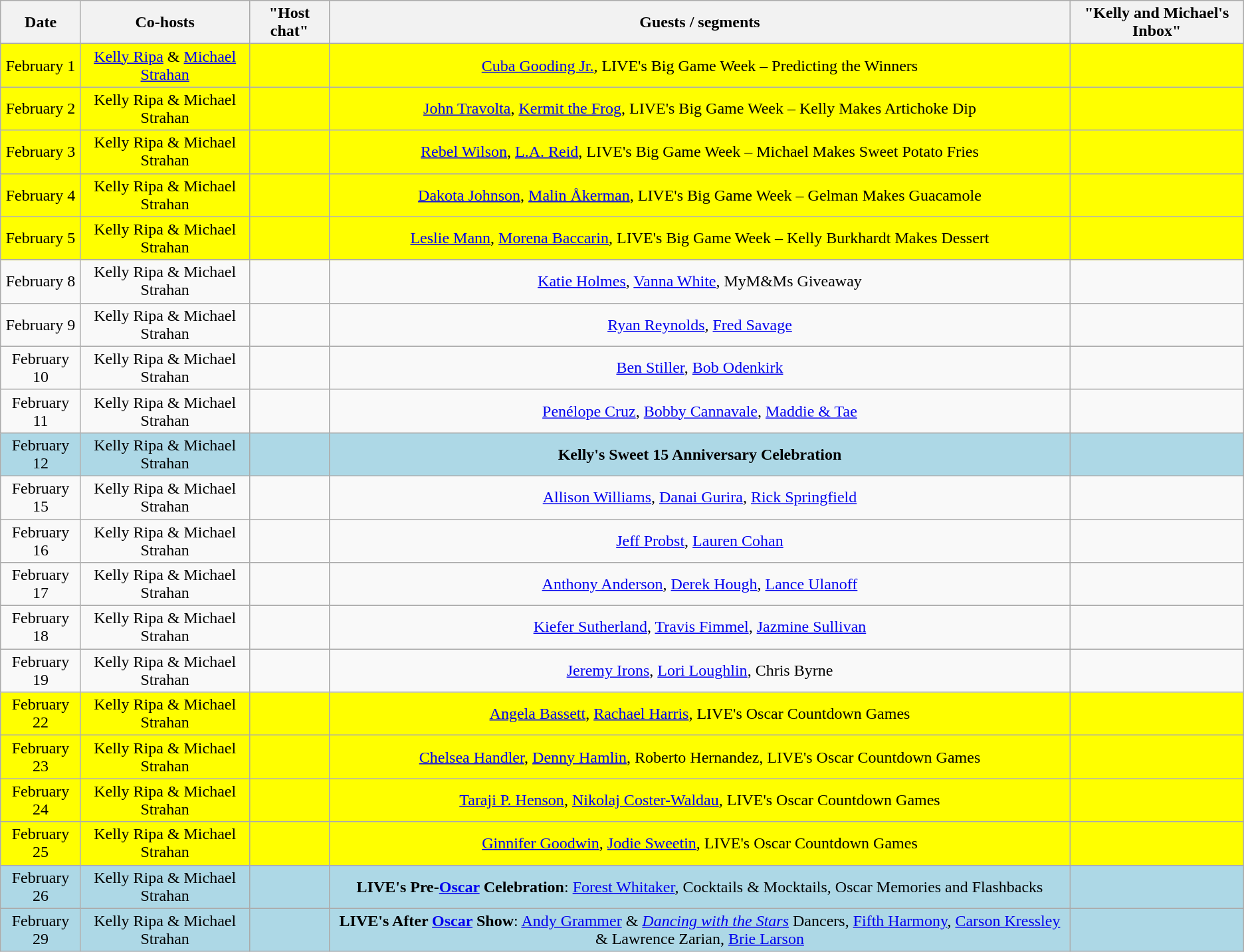<table class="wikitable sortable" style="text-align:center;">
<tr>
<th>Date</th>
<th>Co-hosts</th>
<th>"Host chat"</th>
<th>Guests / segments</th>
<th>"Kelly and Michael's Inbox"</th>
</tr>
<tr style="background:yellow;">
<td>February 1</td>
<td><a href='#'>Kelly Ripa</a> & <a href='#'>Michael Strahan</a></td>
<td></td>
<td><a href='#'>Cuba Gooding Jr.</a>, LIVE's Big Game Week – Predicting the Winners</td>
<td></td>
</tr>
<tr style="background:yellow;">
<td>February 2</td>
<td>Kelly Ripa & Michael Strahan</td>
<td></td>
<td><a href='#'>John Travolta</a>, <a href='#'>Kermit the Frog</a>, LIVE's Big Game Week – Kelly Makes Artichoke Dip</td>
<td></td>
</tr>
<tr style="background:yellow;">
<td>February 3</td>
<td>Kelly Ripa & Michael Strahan</td>
<td></td>
<td><a href='#'>Rebel Wilson</a>, <a href='#'>L.A. Reid</a>, LIVE's Big Game Week – Michael Makes Sweet Potato Fries</td>
<td></td>
</tr>
<tr style="background:yellow;">
<td>February 4</td>
<td>Kelly Ripa & Michael Strahan</td>
<td></td>
<td><a href='#'>Dakota Johnson</a>, <a href='#'>Malin Åkerman</a>, LIVE's Big Game Week – Gelman Makes Guacamole</td>
<td></td>
</tr>
<tr style="background:yellow;">
<td>February 5</td>
<td>Kelly Ripa & Michael Strahan</td>
<td></td>
<td><a href='#'>Leslie Mann</a>, <a href='#'>Morena Baccarin</a>, LIVE's Big Game Week – Kelly Burkhardt Makes Dessert</td>
<td></td>
</tr>
<tr>
<td>February 8</td>
<td>Kelly Ripa & Michael Strahan</td>
<td></td>
<td><a href='#'>Katie Holmes</a>, <a href='#'>Vanna White</a>, MyM&Ms Giveaway</td>
<td></td>
</tr>
<tr>
<td>February 9</td>
<td>Kelly Ripa & Michael Strahan</td>
<td></td>
<td><a href='#'>Ryan Reynolds</a>, <a href='#'>Fred Savage</a></td>
<td></td>
</tr>
<tr>
<td>February 10</td>
<td>Kelly Ripa & Michael Strahan</td>
<td></td>
<td><a href='#'>Ben Stiller</a>, <a href='#'>Bob Odenkirk</a></td>
<td></td>
</tr>
<tr>
<td>February 11</td>
<td>Kelly Ripa & Michael Strahan</td>
<td></td>
<td><a href='#'>Penélope Cruz</a>, <a href='#'>Bobby Cannavale</a>, <a href='#'>Maddie & Tae</a></td>
<td></td>
</tr>
<tr style="background:lightblue;">
<td>February 12</td>
<td>Kelly Ripa & Michael Strahan</td>
<td></td>
<td><strong>Kelly's Sweet 15 Anniversary Celebration</strong></td>
<td></td>
</tr>
<tr>
<td>February 15</td>
<td>Kelly Ripa & Michael Strahan</td>
<td></td>
<td><a href='#'>Allison Williams</a>, <a href='#'>Danai Gurira</a>, <a href='#'>Rick Springfield</a></td>
<td></td>
</tr>
<tr>
<td>February 16</td>
<td>Kelly Ripa & Michael Strahan</td>
<td></td>
<td><a href='#'>Jeff Probst</a>, <a href='#'>Lauren Cohan</a></td>
<td></td>
</tr>
<tr>
<td>February 17</td>
<td>Kelly Ripa & Michael Strahan</td>
<td></td>
<td><a href='#'>Anthony Anderson</a>, <a href='#'>Derek Hough</a>, <a href='#'>Lance Ulanoff</a></td>
<td></td>
</tr>
<tr>
<td>February 18</td>
<td>Kelly Ripa & Michael Strahan</td>
<td></td>
<td><a href='#'>Kiefer Sutherland</a>, <a href='#'>Travis Fimmel</a>, <a href='#'>Jazmine Sullivan</a></td>
<td></td>
</tr>
<tr>
<td>February 19</td>
<td>Kelly Ripa & Michael Strahan</td>
<td></td>
<td><a href='#'>Jeremy Irons</a>, <a href='#'>Lori Loughlin</a>, Chris Byrne</td>
<td></td>
</tr>
<tr style="background:yellow;">
<td>February 22</td>
<td>Kelly Ripa & Michael Strahan</td>
<td></td>
<td><a href='#'>Angela Bassett</a>, <a href='#'>Rachael Harris</a>, LIVE's Oscar Countdown Games</td>
<td></td>
</tr>
<tr style="background:yellow;">
<td>February 23</td>
<td>Kelly Ripa & Michael Strahan</td>
<td></td>
<td><a href='#'>Chelsea Handler</a>, <a href='#'>Denny Hamlin</a>, Roberto Hernandez, LIVE's Oscar Countdown Games</td>
<td></td>
</tr>
<tr style="background:yellow;">
<td>February 24</td>
<td>Kelly Ripa & Michael Strahan</td>
<td></td>
<td><a href='#'>Taraji P. Henson</a>, <a href='#'>Nikolaj Coster-Waldau</a>, LIVE's Oscar Countdown Games</td>
<td></td>
</tr>
<tr style="background:yellow;">
<td>February 25</td>
<td>Kelly Ripa & Michael Strahan</td>
<td></td>
<td><a href='#'>Ginnifer Goodwin</a>, <a href='#'>Jodie Sweetin</a>, LIVE's Oscar Countdown Games</td>
<td></td>
</tr>
<tr style="background:lightblue;">
<td>February 26</td>
<td>Kelly Ripa & Michael Strahan</td>
<td></td>
<td><strong>LIVE's Pre-<a href='#'>Oscar</a> Celebration</strong>: <a href='#'>Forest Whitaker</a>, Cocktails & Mocktails, Oscar Memories and Flashbacks</td>
<td></td>
</tr>
<tr style="background:lightblue;">
<td>February 29</td>
<td>Kelly Ripa & Michael Strahan</td>
<td></td>
<td><strong>LIVE's After <a href='#'>Oscar</a> Show</strong>: <a href='#'>Andy Grammer</a> & <em><a href='#'>Dancing with the Stars</a></em> Dancers, <a href='#'>Fifth Harmony</a>, <a href='#'>Carson Kressley</a> & Lawrence Zarian, <a href='#'>Brie Larson</a></td>
<td></td>
</tr>
</table>
